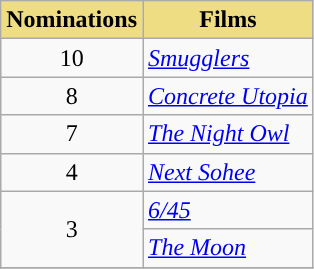<table class="wikitable" align="center">
<tr>
<th style="background:#EEDD82;" align="center">Nominations</th>
<th style="background:#EEDD82;" align="center">Films</th>
</tr>
<tr>
<td style="text-align:center">10</td>
<td><em><a href='#'>Smugglers</a></em></td>
</tr>
<tr>
<td style="text-align:center">8</td>
<td><em><a href='#'>Concrete Utopia</a></em></td>
</tr>
<tr>
<td style="text-align:center">7</td>
<td><em><a href='#'>The Night Owl</a></em></td>
</tr>
<tr>
<td style="text-align:center">4</td>
<td><em><a href='#'>Next Sohee</a></em></td>
</tr>
<tr>
<td rowspan=2 style="text-align:center">3</td>
<td><em><a href='#'>6/45</a></em></td>
</tr>
<tr>
<td><em><a href='#'>The Moon</a></em></td>
</tr>
<tr>
</tr>
</table>
